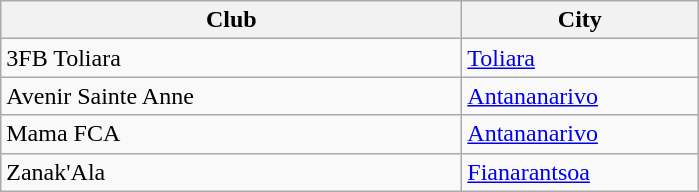<table class="wikitable sortable">
<tr>
<th width="300px">Club</th>
<th width="150px">City</th>
</tr>
<tr>
<td>3FB Toliara</td>
<td><a href='#'>Toliara</a></td>
</tr>
<tr>
<td>Avenir Sainte Anne</td>
<td><a href='#'>Antananarivo</a></td>
</tr>
<tr>
<td>Mama FCA</td>
<td><a href='#'>Antananarivo</a></td>
</tr>
<tr>
<td>Zanak'Ala</td>
<td><a href='#'>Fianarantsoa</a></td>
</tr>
</table>
